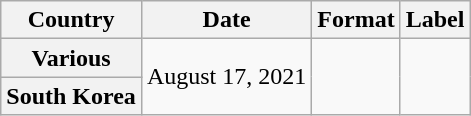<table class="wikitable plainrowheaders">
<tr>
<th>Country</th>
<th>Date</th>
<th>Format</th>
<th>Label</th>
</tr>
<tr>
<th scope="row">Various</th>
<td rowspan="2">August 17, 2021</td>
<td rowspan="2"></td>
<td rowspan="2"></td>
</tr>
<tr>
<th scope="row">South Korea</th>
</tr>
</table>
